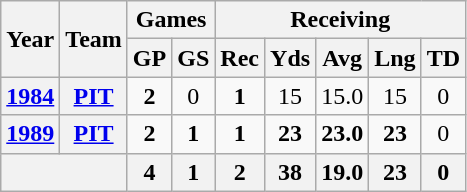<table class="wikitable" style="text-align:center">
<tr>
<th rowspan="2">Year</th>
<th rowspan="2">Team</th>
<th colspan="2">Games</th>
<th colspan="5">Receiving</th>
</tr>
<tr>
<th>GP</th>
<th>GS</th>
<th>Rec</th>
<th>Yds</th>
<th>Avg</th>
<th>Lng</th>
<th>TD</th>
</tr>
<tr>
<th><a href='#'>1984</a></th>
<th><a href='#'>PIT</a></th>
<td><strong>2</strong></td>
<td>0</td>
<td><strong>1</strong></td>
<td>15</td>
<td>15.0</td>
<td>15</td>
<td>0</td>
</tr>
<tr>
<th><a href='#'>1989</a></th>
<th><a href='#'>PIT</a></th>
<td><strong>2</strong></td>
<td><strong>1</strong></td>
<td><strong>1</strong></td>
<td><strong>23</strong></td>
<td><strong>23.0</strong></td>
<td><strong>23</strong></td>
<td>0</td>
</tr>
<tr>
<th colspan="2"></th>
<th>4</th>
<th>1</th>
<th>2</th>
<th>38</th>
<th>19.0</th>
<th>23</th>
<th>0</th>
</tr>
</table>
